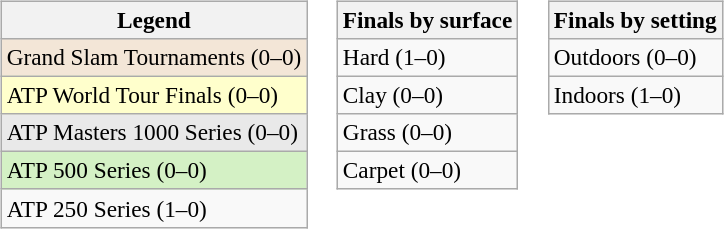<table>
<tr valign=top>
<td><br><table class=wikitable style=font-size:97%>
<tr>
<th>Legend</th>
</tr>
<tr style="background:#f3e6d7;">
<td>Grand Slam Tournaments (0–0)</td>
</tr>
<tr style="background:#ffc;">
<td>ATP World Tour Finals (0–0)</td>
</tr>
<tr style="background:#e9e9e9;">
<td>ATP Masters 1000 Series (0–0)</td>
</tr>
<tr style="background:#d4f1c5;">
<td>ATP 500 Series (0–0)</td>
</tr>
<tr>
<td>ATP 250 Series (1–0)</td>
</tr>
</table>
</td>
<td><br><table class=wikitable style=font-size:97%>
<tr>
<th>Finals by surface</th>
</tr>
<tr>
<td>Hard (1–0)</td>
</tr>
<tr>
<td>Clay (0–0)</td>
</tr>
<tr>
<td>Grass (0–0)</td>
</tr>
<tr>
<td>Carpet (0–0)</td>
</tr>
</table>
</td>
<td><br><table class=wikitable style=font-size:97%>
<tr>
<th>Finals by setting</th>
</tr>
<tr>
<td>Outdoors (0–0)</td>
</tr>
<tr>
<td>Indoors (1–0)</td>
</tr>
</table>
</td>
</tr>
</table>
